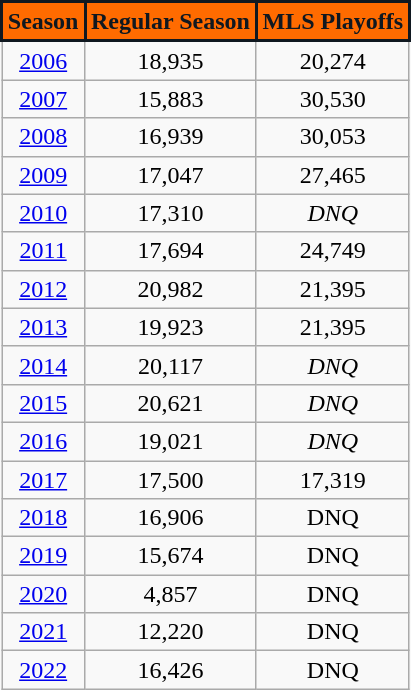<table class="wikitable" style="text-align:center">
<tr>
<th style="background:#FF6B00; color:#101820; border:2px solid #101820;">Season</th>
<th style="background:#FF6B00; color:#101820; border:2px solid #101820;">Regular Season</th>
<th style="background:#FF6B00; color:#101820; border:2px solid #101820;">MLS Playoffs</th>
</tr>
<tr>
<td><a href='#'>2006</a></td>
<td>18,935</td>
<td>20,274</td>
</tr>
<tr>
<td><a href='#'>2007</a></td>
<td>15,883</td>
<td>30,530</td>
</tr>
<tr>
<td><a href='#'>2008</a></td>
<td>16,939</td>
<td>30,053</td>
</tr>
<tr>
<td><a href='#'>2009</a></td>
<td>17,047</td>
<td>27,465</td>
</tr>
<tr>
<td><a href='#'>2010</a></td>
<td>17,310</td>
<td><em>DNQ</em></td>
</tr>
<tr>
<td><a href='#'>2011</a></td>
<td>17,694</td>
<td>24,749</td>
</tr>
<tr>
<td><a href='#'>2012</a></td>
<td>20,982</td>
<td>21,395</td>
</tr>
<tr>
<td><a href='#'>2013</a></td>
<td>19,923</td>
<td>21,395</td>
</tr>
<tr>
<td><a href='#'>2014</a></td>
<td>20,117</td>
<td><em>DNQ</em></td>
</tr>
<tr>
<td><a href='#'>2015</a></td>
<td>20,621</td>
<td><em>DNQ</em></td>
</tr>
<tr>
<td><a href='#'>2016</a></td>
<td>19,021</td>
<td><em>DNQ</em></td>
</tr>
<tr>
<td><a href='#'>2017</a></td>
<td>17,500</td>
<td>17,319</td>
</tr>
<tr>
<td><a href='#'>2018</a></td>
<td>16,906</td>
<td>DNQ</td>
</tr>
<tr>
<td><a href='#'>2019</a></td>
<td>15,674</td>
<td>DNQ</td>
</tr>
<tr>
<td><a href='#'>2020</a></td>
<td>4,857</td>
<td>DNQ</td>
</tr>
<tr>
<td><a href='#'>2021</a></td>
<td>12,220</td>
<td>DNQ</td>
</tr>
<tr>
<td><a href='#'>2022</a></td>
<td>16,426</td>
<td>DNQ</td>
</tr>
</table>
